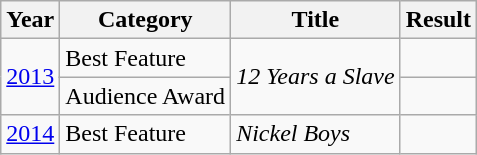<table class="wikitable" style="font-size: 100%">
<tr>
<th>Year</th>
<th>Category</th>
<th>Title</th>
<th>Result</th>
</tr>
<tr>
<td style="text-align:center;" rowspan="2"><a href='#'>2013</a></td>
<td>Best Feature</td>
<td rowspan="2"><em>12 Years a Slave</em></td>
<td></td>
</tr>
<tr>
<td>Audience Award</td>
<td></td>
</tr>
<tr>
<td style="text-align:center;"><a href='#'>2014</a></td>
<td>Best Feature</td>
<td><em>Nickel Boys</em></td>
<td></td>
</tr>
</table>
